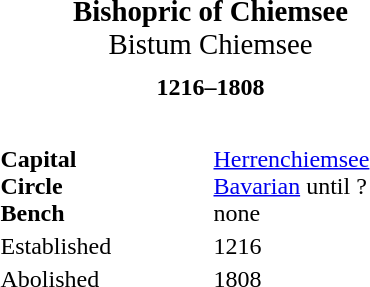<table align="right" class="toccolours">
<tr>
<td colspan=2 align="center"><big><strong>Bishopric of Chiemsee<br></strong>Bistum Chiemsee</big></td>
</tr>
<tr>
<td colspan=2 align="center"></td>
</tr>
<tr>
<td colspan=2 align="center"><strong>1216–1808</strong></td>
</tr>
<tr>
<td colspan=2 align="center"></td>
</tr>
<tr>
<td><br></td>
</tr>
<tr>
<td width=138px><strong>Capital<br>Circle<br>Bench</strong></td>
<td width=138px><a href='#'>Herrenchiemsee</a><br><a href='#'>Bavarian</a> until ?<br>none</td>
</tr>
<tr>
<td>Established</td>
<td>1216</td>
</tr>
<tr>
<td>Abolished</td>
<td>1808</td>
</tr>
<tr>
</tr>
</table>
